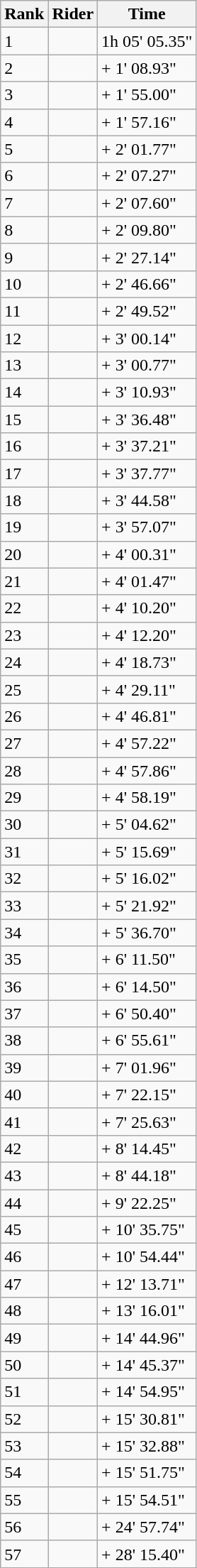<table class="wikitable sortable">
<tr>
<th>Rank</th>
<th>Rider</th>
<th>Time</th>
</tr>
<tr>
<td>1</td>
<td></td>
<td>1h 05' 05.35"</td>
</tr>
<tr>
<td>2</td>
<td></td>
<td>+ 1' 08.93"</td>
</tr>
<tr>
<td>3</td>
<td></td>
<td>+ 1' 55.00"</td>
</tr>
<tr>
<td>4</td>
<td></td>
<td>+ 1' 57.16"</td>
</tr>
<tr>
<td>5</td>
<td></td>
<td>+ 2' 01.77"</td>
</tr>
<tr>
<td>6</td>
<td></td>
<td>+ 2' 07.27"</td>
</tr>
<tr>
<td>7</td>
<td></td>
<td>+ 2' 07.60"</td>
</tr>
<tr>
<td>8</td>
<td></td>
<td>+ 2' 09.80"</td>
</tr>
<tr>
<td>9</td>
<td></td>
<td>+ 2' 27.14"</td>
</tr>
<tr>
<td>10</td>
<td></td>
<td>+ 2' 46.66"</td>
</tr>
<tr>
<td>11</td>
<td></td>
<td>+ 2' 49.52"</td>
</tr>
<tr>
<td>12</td>
<td></td>
<td>+ 3' 00.14"</td>
</tr>
<tr>
<td>13</td>
<td></td>
<td>+ 3' 00.77"</td>
</tr>
<tr>
<td>14</td>
<td></td>
<td>+ 3' 10.93"</td>
</tr>
<tr>
<td>15</td>
<td></td>
<td>+ 3' 36.48"</td>
</tr>
<tr>
<td>16</td>
<td></td>
<td>+ 3' 37.21"</td>
</tr>
<tr>
<td>17</td>
<td></td>
<td>+ 3' 37.77"</td>
</tr>
<tr>
<td>18</td>
<td></td>
<td>+ 3' 44.58"</td>
</tr>
<tr>
<td>19</td>
<td></td>
<td>+ 3' 57.07"</td>
</tr>
<tr>
<td>20</td>
<td></td>
<td>+ 4' 00.31"</td>
</tr>
<tr>
<td>21</td>
<td></td>
<td>+ 4' 01.47"</td>
</tr>
<tr>
<td>22</td>
<td></td>
<td>+ 4' 10.20"</td>
</tr>
<tr>
<td>23</td>
<td></td>
<td>+ 4' 12.20"</td>
</tr>
<tr>
<td>24</td>
<td></td>
<td>+ 4' 18.73"</td>
</tr>
<tr>
<td>25</td>
<td></td>
<td>+ 4' 29.11"</td>
</tr>
<tr>
<td>26</td>
<td></td>
<td>+ 4' 46.81"</td>
</tr>
<tr>
<td>27</td>
<td></td>
<td>+ 4' 57.22"</td>
</tr>
<tr>
<td>28</td>
<td></td>
<td>+ 4' 57.86"</td>
</tr>
<tr>
<td>29</td>
<td></td>
<td>+ 4' 58.19"</td>
</tr>
<tr>
<td>30</td>
<td></td>
<td>+ 5' 04.62"</td>
</tr>
<tr>
<td>31</td>
<td></td>
<td>+ 5' 15.69"</td>
</tr>
<tr>
<td>32</td>
<td></td>
<td>+ 5' 16.02"</td>
</tr>
<tr>
<td>33</td>
<td></td>
<td>+ 5' 21.92"</td>
</tr>
<tr>
<td>34</td>
<td></td>
<td>+ 5' 36.70"</td>
</tr>
<tr>
<td>35</td>
<td></td>
<td>+ 6' 11.50"</td>
</tr>
<tr>
<td>36</td>
<td></td>
<td>+ 6' 14.50"</td>
</tr>
<tr>
<td>37</td>
<td></td>
<td>+ 6' 50.40"</td>
</tr>
<tr>
<td>38</td>
<td></td>
<td>+ 6' 55.61"</td>
</tr>
<tr>
<td>39</td>
<td></td>
<td>+ 7' 01.96"</td>
</tr>
<tr>
<td>40</td>
<td></td>
<td>+ 7' 22.15"</td>
</tr>
<tr>
<td>41</td>
<td></td>
<td>+ 7' 25.63"</td>
</tr>
<tr>
<td>42</td>
<td></td>
<td>+ 8' 14.45"</td>
</tr>
<tr>
<td>43</td>
<td></td>
<td>+ 8' 44.18"</td>
</tr>
<tr>
<td>44</td>
<td></td>
<td>+ 9' 22.25"</td>
</tr>
<tr>
<td>45</td>
<td></td>
<td>+ 10' 35.75"</td>
</tr>
<tr>
<td>46</td>
<td></td>
<td>+ 10' 54.44"</td>
</tr>
<tr>
<td>47</td>
<td></td>
<td>+ 12' 13.71"</td>
</tr>
<tr>
<td>48</td>
<td></td>
<td>+ 13' 16.01"</td>
</tr>
<tr>
<td>49</td>
<td></td>
<td>+ 14' 44.96"</td>
</tr>
<tr>
<td>50</td>
<td></td>
<td>+ 14' 45.37"</td>
</tr>
<tr>
<td>51</td>
<td></td>
<td>+ 14' 54.95"</td>
</tr>
<tr>
<td>52</td>
<td></td>
<td>+ 15' 30.81"</td>
</tr>
<tr>
<td>53</td>
<td></td>
<td>+ 15' 32.88"</td>
</tr>
<tr>
<td>54</td>
<td></td>
<td>+ 15' 51.75"</td>
</tr>
<tr>
<td>55</td>
<td></td>
<td>+ 15' 54.51"</td>
</tr>
<tr>
<td>56</td>
<td></td>
<td>+ 24' 57.74"</td>
</tr>
<tr>
<td>57</td>
<td></td>
<td>+ 28' 15.40"</td>
</tr>
<tr>
</tr>
</table>
